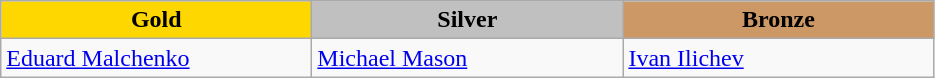<table class="wikitable" style="text-align:left">
<tr align="center">
<td width=200 bgcolor=gold><strong>Gold</strong></td>
<td width=200 bgcolor=silver><strong>Silver</strong></td>
<td width=200 bgcolor=CC9966><strong>Bronze</strong></td>
</tr>
<tr>
<td><a href='#'>Eduard Malchenko</a><br><em></em></td>
<td><a href='#'>Michael Mason</a><br><em></em></td>
<td><a href='#'>Ivan Ilichev</a><br><em></em></td>
</tr>
</table>
